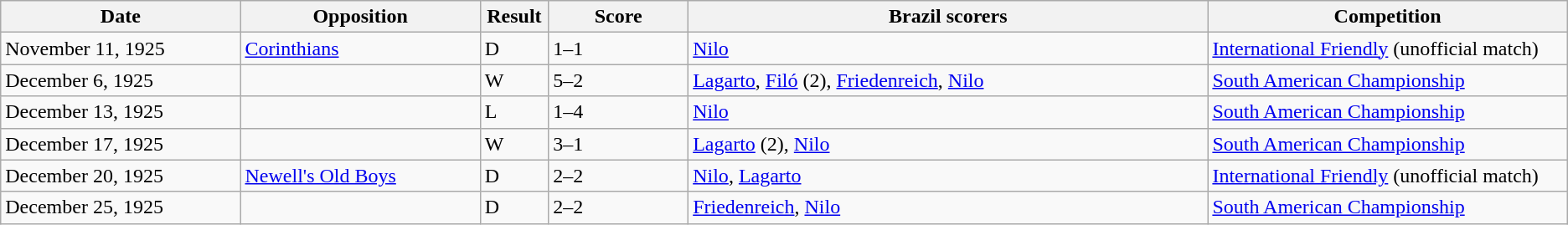<table class="wikitable" style="text-align: left;">
<tr>
<th width=12%>Date</th>
<th width=12%>Opposition</th>
<th width=1%>Result</th>
<th width=7%>Score</th>
<th width=26%>Brazil scorers</th>
<th width=18%>Competition</th>
</tr>
<tr>
<td>November 11, 1925</td>
<td> <a href='#'>Corinthians</a></td>
<td>D</td>
<td>1–1</td>
<td><a href='#'>Nilo</a></td>
<td><a href='#'>International Friendly</a> (unofficial match)</td>
</tr>
<tr>
<td>December 6, 1925</td>
<td></td>
<td>W</td>
<td>5–2</td>
<td><a href='#'>Lagarto</a>, <a href='#'>Filó</a> (2), <a href='#'>Friedenreich</a>, <a href='#'>Nilo</a></td>
<td><a href='#'>South American Championship</a></td>
</tr>
<tr>
<td>December 13, 1925</td>
<td></td>
<td>L</td>
<td>1–4</td>
<td><a href='#'>Nilo</a></td>
<td><a href='#'>South American Championship</a></td>
</tr>
<tr>
<td>December 17, 1925</td>
<td></td>
<td>W</td>
<td>3–1</td>
<td><a href='#'>Lagarto</a> (2), <a href='#'>Nilo</a></td>
<td><a href='#'>South American Championship</a></td>
</tr>
<tr>
<td>December 20, 1925</td>
<td> <a href='#'>Newell's Old Boys</a></td>
<td>D</td>
<td>2–2</td>
<td><a href='#'>Nilo</a>, <a href='#'>Lagarto</a></td>
<td><a href='#'>International Friendly</a> (unofficial match)</td>
</tr>
<tr>
<td>December 25, 1925</td>
<td></td>
<td>D</td>
<td>2–2</td>
<td><a href='#'>Friedenreich</a>, <a href='#'>Nilo</a></td>
<td><a href='#'>South American Championship</a></td>
</tr>
</table>
